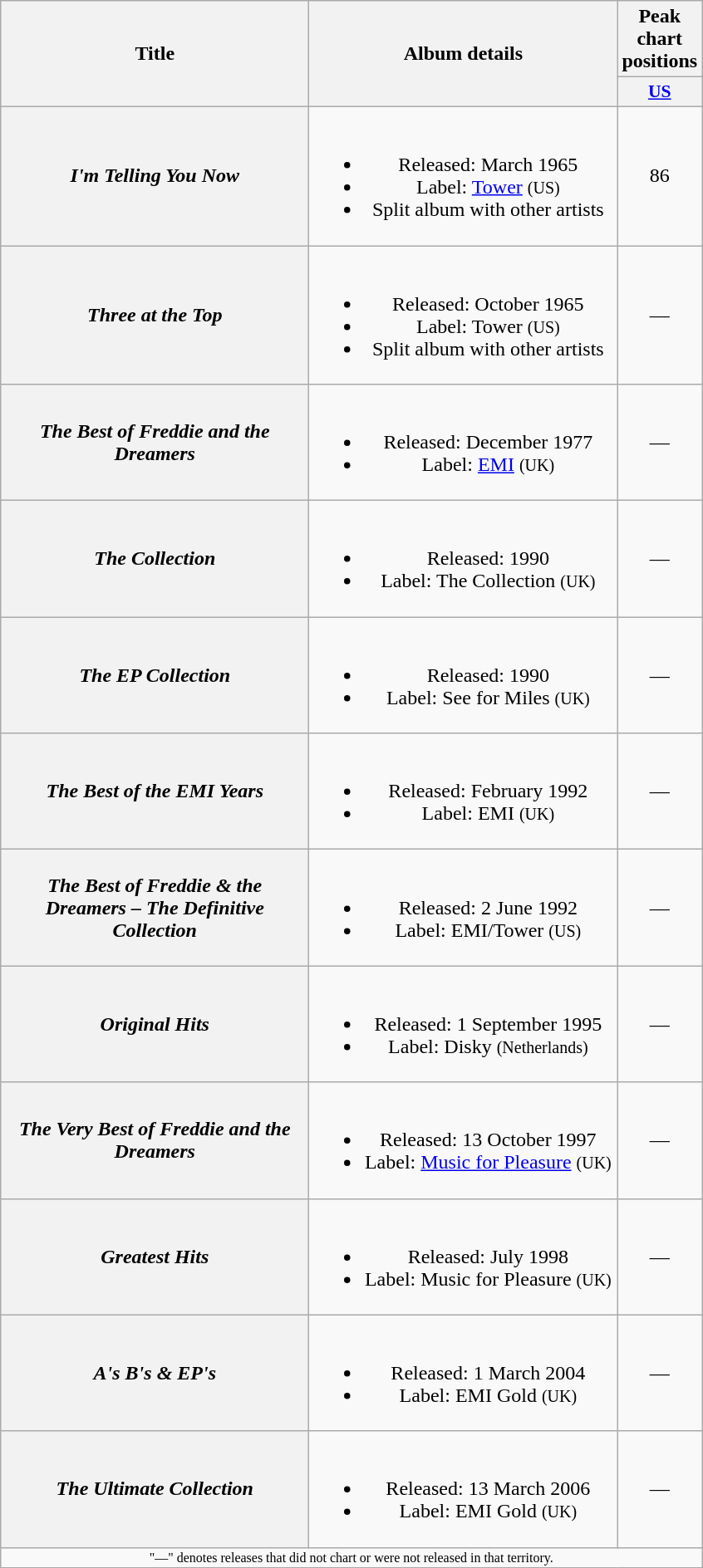<table class="wikitable plainrowheaders" style="text-align:center;">
<tr>
<th rowspan="2" scope="col" style="width:15em;">Title</th>
<th rowspan="2" scope="col" style="width:15em;">Album details</th>
<th>Peak chart<br>positions</th>
</tr>
<tr>
<th scope="col" style="width:2em;font-size:90%;"><a href='#'>US</a><br></th>
</tr>
<tr>
<th scope="row"><em>I'm Telling You Now</em></th>
<td><br><ul><li>Released: March 1965</li><li>Label: <a href='#'>Tower</a> <small>(US)</small></li><li>Split album with other artists</li></ul></td>
<td>86</td>
</tr>
<tr>
<th scope="row"><em>Three at the Top</em></th>
<td><br><ul><li>Released: October 1965</li><li>Label: Tower <small>(US)</small></li><li>Split album with other artists</li></ul></td>
<td>—</td>
</tr>
<tr>
<th scope="row"><em>The Best of Freddie and the Dreamers</em></th>
<td><br><ul><li>Released: December 1977</li><li>Label: <a href='#'>EMI</a> <small>(UK)</small></li></ul></td>
<td>—</td>
</tr>
<tr>
<th scope="row"><em>The Collection</em></th>
<td><br><ul><li>Released: 1990</li><li>Label: The Collection <small>(UK)</small></li></ul></td>
<td>—</td>
</tr>
<tr>
<th scope="row"><em>The EP Collection</em></th>
<td><br><ul><li>Released: 1990</li><li>Label: See for Miles <small>(UK)</small></li></ul></td>
<td>—</td>
</tr>
<tr>
<th scope="row"><em>The Best of the EMI Years</em></th>
<td><br><ul><li>Released: February 1992</li><li>Label: EMI <small>(UK)</small></li></ul></td>
<td>—</td>
</tr>
<tr>
<th scope="row"><em>The Best of Freddie & the Dreamers – The Definitive Collection</em></th>
<td><br><ul><li>Released: 2 June 1992</li><li>Label: EMI/Tower <small>(US)</small></li></ul></td>
<td>—</td>
</tr>
<tr>
<th scope="row"><em>Original Hits</em></th>
<td><br><ul><li>Released: 1 September 1995</li><li>Label: Disky <small>(Netherlands)</small></li></ul></td>
<td>—</td>
</tr>
<tr>
<th scope="row"><em>The Very Best of Freddie and the Dreamers</em></th>
<td><br><ul><li>Released: 13 October 1997</li><li>Label: <a href='#'>Music for Pleasure</a> <small>(UK)</small></li></ul></td>
<td>—</td>
</tr>
<tr>
<th scope="row"><em>Greatest Hits</em></th>
<td><br><ul><li>Released: July 1998</li><li>Label: Music for Pleasure <small>(UK)</small></li></ul></td>
<td>—</td>
</tr>
<tr>
<th scope="row"><em>A's B's & EP's</em></th>
<td><br><ul><li>Released: 1 March 2004</li><li>Label: EMI Gold <small>(UK)</small></li></ul></td>
<td>—</td>
</tr>
<tr>
<th scope="row"><em>The Ultimate Collection</em></th>
<td><br><ul><li>Released: 13 March 2006</li><li>Label: EMI Gold <small>(UK)</small></li></ul></td>
<td>—</td>
</tr>
<tr>
<td colspan="3" style="font-size:8pt">"—" denotes releases that did not chart or were not released in that territory.</td>
</tr>
</table>
